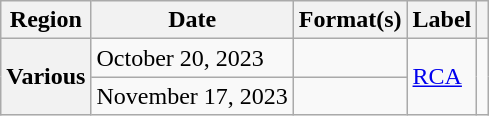<table class="wikitable plainrowheaders">
<tr>
<th scope="col">Region</th>
<th scope="col">Date</th>
<th scope="col">Format(s)</th>
<th scope="col">Label</th>
<th scope="col"></th>
</tr>
<tr>
<th rowspan="2" scope="row">Various</th>
<td>October 20, 2023</td>
<td></td>
<td rowspan="2"><a href='#'>RCA</a></td>
<td rowspan="2" align="center"></td>
</tr>
<tr>
<td>November 17, 2023</td>
<td></td>
</tr>
</table>
